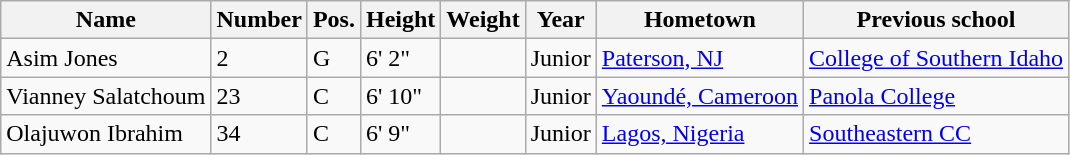<table class="wikitable sortable" border="1">
<tr>
<th>Name</th>
<th>Number</th>
<th>Pos.</th>
<th>Height</th>
<th>Weight</th>
<th>Year</th>
<th>Hometown</th>
<th class="unsortable">Previous school</th>
</tr>
<tr>
<td>Asim Jones</td>
<td>2</td>
<td>G</td>
<td>6' 2"</td>
<td></td>
<td>Junior</td>
<td><a href='#'>Paterson, NJ</a></td>
<td><a href='#'>College of Southern Idaho</a></td>
</tr>
<tr>
<td>Vianney Salatchoum</td>
<td>23</td>
<td>C</td>
<td>6' 10"</td>
<td></td>
<td>Junior</td>
<td><a href='#'>Yaoundé, Cameroon</a></td>
<td><a href='#'>Panola College</a></td>
</tr>
<tr>
<td>Olajuwon Ibrahim</td>
<td>34</td>
<td>C</td>
<td>6' 9"</td>
<td></td>
<td>Junior</td>
<td><a href='#'>Lagos, Nigeria</a></td>
<td><a href='#'>Southeastern CC</a></td>
</tr>
</table>
